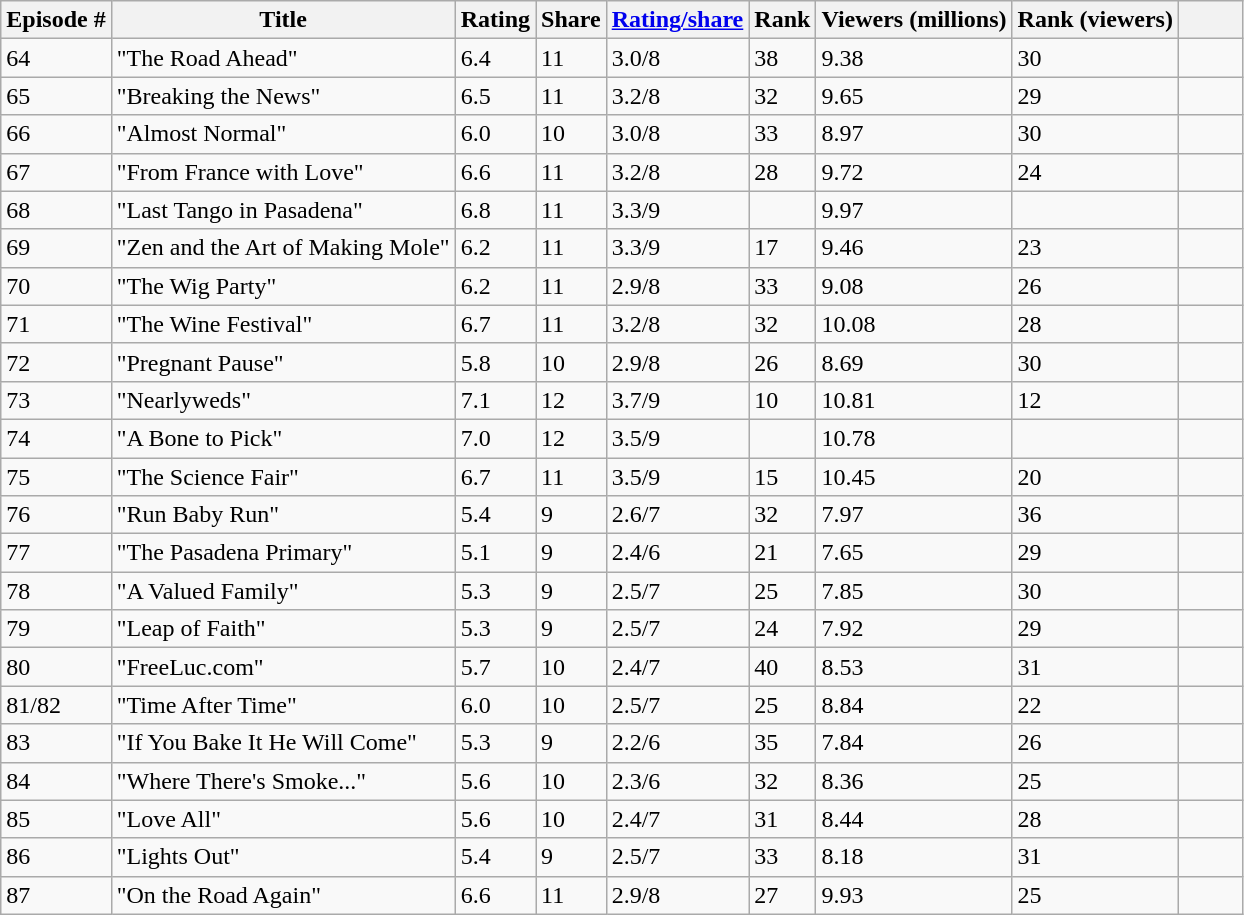<table class="wikitable sortable">
<tr>
<th>Episode #</th>
<th>Title</th>
<th>Rating</th>
<th>Share</th>
<th><a href='#'>Rating/share</a> </th>
<th>Rank </th>
<th>Viewers (millions)</th>
<th>Rank (viewers)</th>
<th width="35px" class="unsortable"></th>
</tr>
<tr>
<td>64</td>
<td align="left">"The Road Ahead"</td>
<td>6.4</td>
<td>11</td>
<td>3.0/8</td>
<td>38</td>
<td>9.38</td>
<td>30</td>
<td></td>
</tr>
<tr>
<td>65</td>
<td align="left">"Breaking the News"</td>
<td>6.5</td>
<td>11</td>
<td>3.2/8</td>
<td>32</td>
<td>9.65</td>
<td>29</td>
<td></td>
</tr>
<tr>
<td>66</td>
<td align="left">"Almost Normal"</td>
<td>6.0</td>
<td>10</td>
<td>3.0/8</td>
<td>33</td>
<td>8.97</td>
<td>30</td>
<td></td>
</tr>
<tr>
<td>67</td>
<td align="left">"From France with Love"</td>
<td>6.6</td>
<td>11</td>
<td>3.2/8</td>
<td>28</td>
<td>9.72</td>
<td>24</td>
<td></td>
</tr>
<tr>
<td>68</td>
<td align="left">"Last Tango in Pasadena"</td>
<td>6.8</td>
<td>11</td>
<td>3.3/9</td>
<td></td>
<td>9.97</td>
<td></td>
<td></td>
</tr>
<tr>
<td>69</td>
<td align="left">"Zen and the Art of Making Mole"</td>
<td>6.2</td>
<td>11</td>
<td>3.3/9</td>
<td>17</td>
<td>9.46</td>
<td>23</td>
<td></td>
</tr>
<tr>
<td>70</td>
<td align="left">"The Wig Party"</td>
<td>6.2</td>
<td>11</td>
<td>2.9/8</td>
<td>33</td>
<td>9.08</td>
<td>26</td>
<td></td>
</tr>
<tr>
<td>71</td>
<td align="left">"The Wine Festival"</td>
<td>6.7</td>
<td>11</td>
<td>3.2/8</td>
<td>32</td>
<td>10.08</td>
<td>28</td>
<td></td>
</tr>
<tr>
<td>72</td>
<td align="left">"Pregnant Pause"</td>
<td>5.8</td>
<td>10</td>
<td>2.9/8</td>
<td>26</td>
<td>8.69</td>
<td>30</td>
<td></td>
</tr>
<tr>
<td>73</td>
<td align="left">"Nearlyweds"</td>
<td>7.1</td>
<td>12</td>
<td>3.7/9</td>
<td>10</td>
<td>10.81</td>
<td>12</td>
<td></td>
</tr>
<tr>
<td>74</td>
<td align="left">"A Bone to Pick"</td>
<td>7.0</td>
<td>12</td>
<td>3.5/9</td>
<td></td>
<td>10.78</td>
<td></td>
<td></td>
</tr>
<tr>
<td>75</td>
<td align="left">"The Science Fair"</td>
<td>6.7</td>
<td>11</td>
<td>3.5/9</td>
<td>15</td>
<td>10.45</td>
<td>20</td>
<td></td>
</tr>
<tr>
<td>76</td>
<td align="left">"Run Baby Run"</td>
<td>5.4</td>
<td>9</td>
<td>2.6/7</td>
<td>32</td>
<td>7.97</td>
<td>36</td>
<td></td>
</tr>
<tr>
<td>77</td>
<td align="left">"The Pasadena Primary"</td>
<td>5.1</td>
<td>9</td>
<td>2.4/6</td>
<td>21</td>
<td>7.65</td>
<td>29</td>
<td></td>
</tr>
<tr>
<td>78</td>
<td align="left">"A Valued Family"</td>
<td>5.3</td>
<td>9</td>
<td>2.5/7</td>
<td>25</td>
<td>7.85</td>
<td>30</td>
<td></td>
</tr>
<tr>
<td>79</td>
<td align="left">"Leap of Faith"</td>
<td>5.3</td>
<td>9</td>
<td>2.5/7</td>
<td>24</td>
<td>7.92</td>
<td>29</td>
<td></td>
</tr>
<tr>
<td>80</td>
<td align="left">"FreeLuc.com"</td>
<td>5.7</td>
<td>10</td>
<td>2.4/7</td>
<td>40</td>
<td>8.53</td>
<td>31</td>
<td></td>
</tr>
<tr>
<td>81/82</td>
<td align="left">"Time After Time"</td>
<td>6.0</td>
<td>10</td>
<td>2.5/7</td>
<td>25</td>
<td>8.84</td>
<td>22</td>
<td></td>
</tr>
<tr>
<td>83</td>
<td align="left">"If You Bake It He Will Come"</td>
<td>5.3</td>
<td>9</td>
<td>2.2/6</td>
<td>35</td>
<td>7.84</td>
<td>26</td>
<td></td>
</tr>
<tr>
<td>84</td>
<td align="left">"Where There's Smoke..."</td>
<td>5.6</td>
<td>10</td>
<td>2.3/6</td>
<td>32</td>
<td>8.36</td>
<td>25</td>
<td></td>
</tr>
<tr>
<td>85</td>
<td align="left">"Love All"</td>
<td>5.6</td>
<td>10</td>
<td>2.4/7</td>
<td>31</td>
<td>8.44</td>
<td>28</td>
<td></td>
</tr>
<tr>
<td>86</td>
<td align="left">"Lights Out"</td>
<td>5.4</td>
<td>9</td>
<td>2.5/7</td>
<td>33</td>
<td>8.18</td>
<td>31</td>
<td></td>
</tr>
<tr>
<td>87</td>
<td align="left">"On the Road Again"</td>
<td>6.6</td>
<td>11</td>
<td>2.9/8</td>
<td>27</td>
<td>9.93</td>
<td>25</td>
<td></td>
</tr>
</table>
